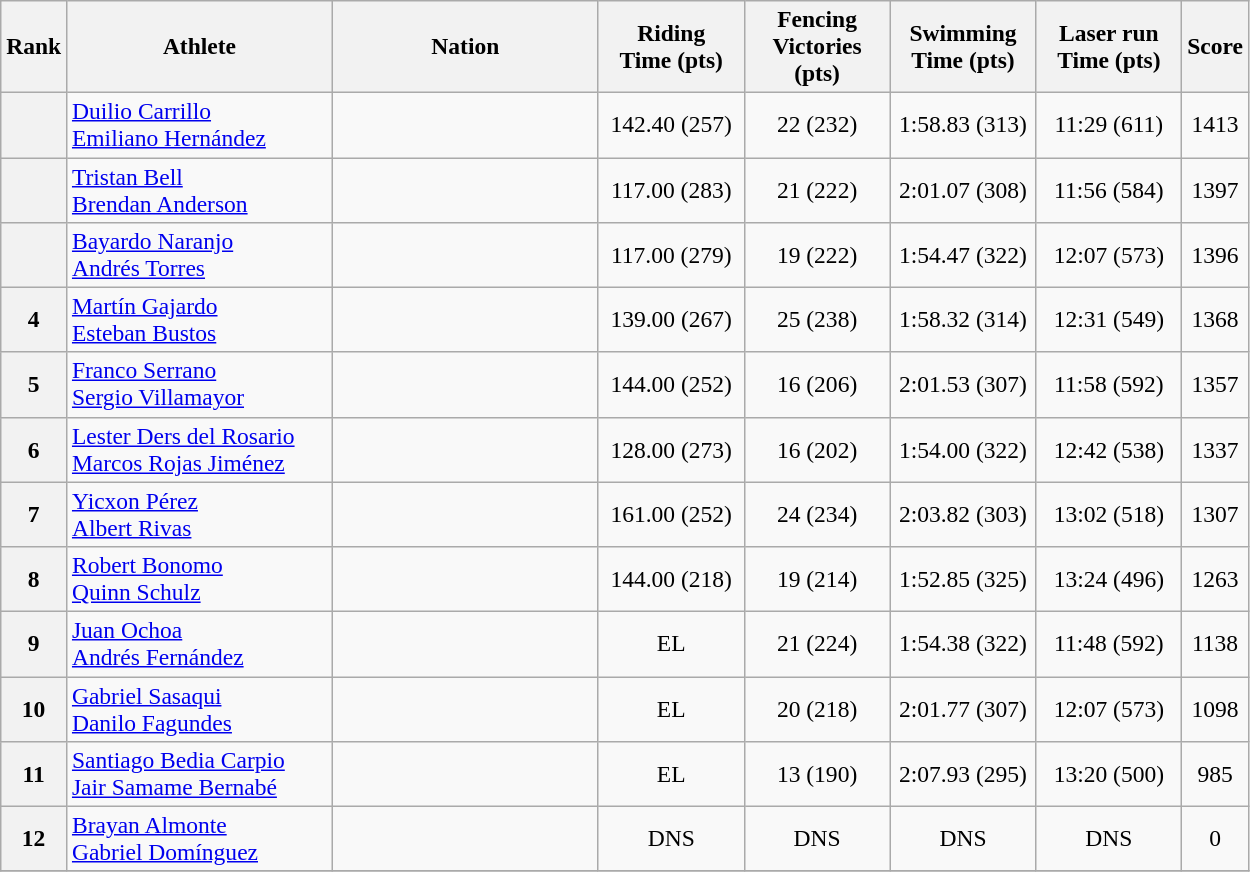<table class="wikitable sortable" style="text-align:center; font-size:98%;">
<tr>
<th width=30>Rank</th>
<th width=170>Athlete</th>
<th width=170>Nation</th>
<th width=90>Riding <br>Time (pts)</th>
<th width=90>Fencing <br>Victories (pts)</th>
<th width=90>Swimming <br>Time (pts)</th>
<th width=90>Laser run<br>Time (pts)</th>
<th>Score</th>
</tr>
<tr>
<th></th>
<td align=left><a href='#'>Duilio Carrillo</a><br><a href='#'>Emiliano Hernández</a></td>
<td align=left></td>
<td>142.40 (257)</td>
<td>22 (232)</td>
<td>1:58.83 (313)</td>
<td>11:29 (611)</td>
<td>1413</td>
</tr>
<tr>
<th></th>
<td align=left><a href='#'>Tristan Bell</a><br><a href='#'>Brendan Anderson</a></td>
<td align=left></td>
<td>117.00 (283)</td>
<td>21 (222)</td>
<td>2:01.07 (308)</td>
<td>11:56 (584)</td>
<td>1397</td>
</tr>
<tr>
<th></th>
<td align=left><a href='#'>Bayardo Naranjo</a><br><a href='#'>Andrés Torres</a></td>
<td align=left></td>
<td>117.00 (279)</td>
<td>19 (222)</td>
<td>1:54.47 (322)</td>
<td>12:07 (573)</td>
<td>1396</td>
</tr>
<tr>
<th>4</th>
<td align=left><a href='#'>Martín Gajardo</a><br><a href='#'>Esteban Bustos</a></td>
<td align=left></td>
<td>139.00 (267)</td>
<td>25 (238)</td>
<td>1:58.32 (314)</td>
<td>12:31 (549)</td>
<td>1368</td>
</tr>
<tr>
<th>5</th>
<td align=left><a href='#'>Franco Serrano</a><br><a href='#'>Sergio Villamayor</a></td>
<td align=left></td>
<td>144.00 (252)</td>
<td>16 (206)</td>
<td>2:01.53 (307)</td>
<td>11:58 (592)</td>
<td>1357</td>
</tr>
<tr>
<th>6</th>
<td align=left><a href='#'>Lester Ders del Rosario</a><br><a href='#'>Marcos Rojas Jiménez</a></td>
<td align=left></td>
<td>128.00 (273)</td>
<td>16 (202)</td>
<td>1:54.00 (322)</td>
<td>12:42 (538)</td>
<td>1337</td>
</tr>
<tr>
<th>7</th>
<td align=left><a href='#'>Yicxon Pérez</a><br><a href='#'>Albert Rivas</a></td>
<td align=left></td>
<td>161.00 (252)</td>
<td>24 (234)</td>
<td>2:03.82 (303)</td>
<td>13:02 (518)</td>
<td>1307</td>
</tr>
<tr>
<th>8</th>
<td align=left><a href='#'>Robert Bonomo</a><br><a href='#'>Quinn Schulz</a></td>
<td align=left></td>
<td>144.00 (218)</td>
<td>19 (214)</td>
<td>1:52.85 (325)</td>
<td>13:24 (496)</td>
<td>1263</td>
</tr>
<tr>
<th>9</th>
<td align=left><a href='#'>Juan Ochoa</a><br><a href='#'>Andrés Fernández</a></td>
<td align=left></td>
<td>EL</td>
<td>21 (224)</td>
<td>1:54.38 (322)</td>
<td>11:48 (592)</td>
<td>1138</td>
</tr>
<tr>
<th>10</th>
<td align=left><a href='#'>Gabriel Sasaqui</a><br><a href='#'>Danilo Fagundes</a></td>
<td align=left></td>
<td>EL</td>
<td>20 (218)</td>
<td>2:01.77 (307)</td>
<td>12:07 (573)</td>
<td>1098</td>
</tr>
<tr>
<th>11</th>
<td align=left><a href='#'>Santiago Bedia Carpio</a><br><a href='#'>Jair Samame Bernabé</a></td>
<td align=left></td>
<td>EL</td>
<td>13 (190)</td>
<td>2:07.93 (295)</td>
<td>13:20 (500)</td>
<td>985</td>
</tr>
<tr>
<th>12</th>
<td align=left><a href='#'>Brayan Almonte</a><br><a href='#'>Gabriel Domínguez</a></td>
<td align=left></td>
<td>DNS</td>
<td>DNS</td>
<td>DNS</td>
<td>DNS</td>
<td>0</td>
</tr>
<tr>
</tr>
</table>
